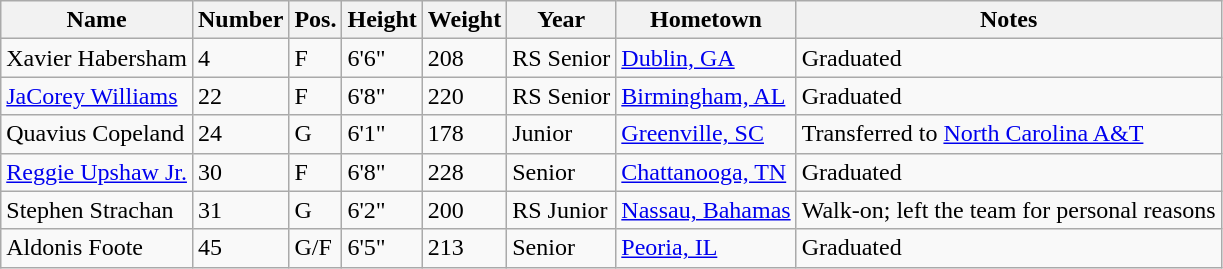<table class="wikitable sortable" border="1">
<tr>
<th>Name</th>
<th>Number</th>
<th>Pos.</th>
<th>Height</th>
<th>Weight</th>
<th>Year</th>
<th>Hometown</th>
<th class="unsortable">Notes</th>
</tr>
<tr>
<td>Xavier Habersham</td>
<td>4</td>
<td>F</td>
<td>6'6"</td>
<td>208</td>
<td>RS Senior</td>
<td><a href='#'>Dublin, GA</a></td>
<td>Graduated</td>
</tr>
<tr>
<td><a href='#'>JaCorey Williams</a></td>
<td>22</td>
<td>F</td>
<td>6'8"</td>
<td>220</td>
<td>RS Senior</td>
<td><a href='#'>Birmingham, AL</a></td>
<td>Graduated</td>
</tr>
<tr>
<td>Quavius Copeland</td>
<td>24</td>
<td>G</td>
<td>6'1"</td>
<td>178</td>
<td>Junior</td>
<td><a href='#'>Greenville, SC</a></td>
<td>Transferred to <a href='#'>North Carolina A&T</a></td>
</tr>
<tr>
<td><a href='#'>Reggie Upshaw Jr.</a></td>
<td>30</td>
<td>F</td>
<td>6'8"</td>
<td>228</td>
<td>Senior</td>
<td><a href='#'>Chattanooga, TN</a></td>
<td>Graduated</td>
</tr>
<tr>
<td>Stephen Strachan</td>
<td>31</td>
<td>G</td>
<td>6'2"</td>
<td>200</td>
<td>RS Junior</td>
<td><a href='#'>Nassau, Bahamas</a></td>
<td>Walk-on; left the team for personal reasons</td>
</tr>
<tr>
<td>Aldonis Foote</td>
<td>45</td>
<td>G/F</td>
<td>6'5"</td>
<td>213</td>
<td>Senior</td>
<td><a href='#'>Peoria, IL</a></td>
<td>Graduated</td>
</tr>
</table>
